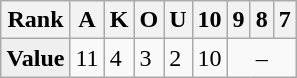<table class="wikitable" align="right">
<tr>
<th>Rank</th>
<th>A</th>
<th>K</th>
<th>O</th>
<th>U</th>
<th>10</th>
<th>9</th>
<th>8</th>
<th>7</th>
</tr>
<tr>
<td style="background:#efefef;"><strong>Value</strong></td>
<td>11</td>
<td>4</td>
<td>3</td>
<td>2</td>
<td>10</td>
<td colspan=3 align=center>–</td>
</tr>
</table>
